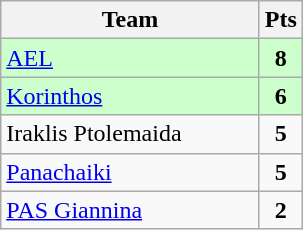<table class="wikitable" style="text-align: center;">
<tr>
<th width=165>Team</th>
<th width=20>Pts</th>
</tr>
<tr bgcolor="#ccffcc">
<td align=left><a href='#'>AEL</a></td>
<td><strong>8</strong></td>
</tr>
<tr bgcolor="#ccffcc">
<td align=left><a href='#'>Korinthos</a></td>
<td><strong>6</strong></td>
</tr>
<tr>
<td align=left>Iraklis Ptolemaida</td>
<td><strong>5</strong></td>
</tr>
<tr>
<td align=left><a href='#'>Panachaiki</a></td>
<td><strong>5</strong></td>
</tr>
<tr>
<td align=left><a href='#'>PAS Giannina</a></td>
<td><strong>2</strong></td>
</tr>
</table>
